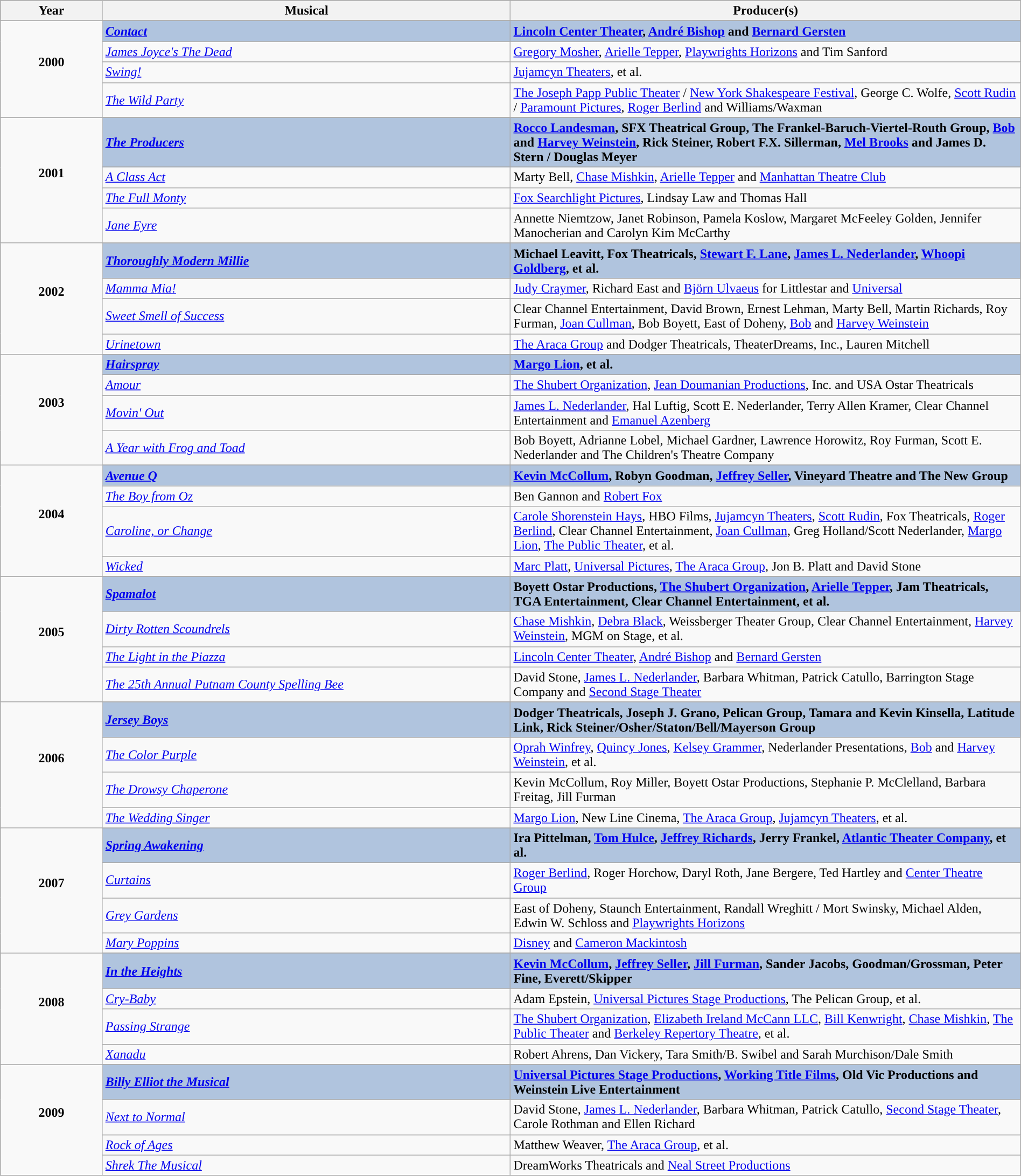<table class="wikitable" style="width:100%;">
<tr style="background:#bebebe;">
<th style="width:10%;">Year</th>
<th style="width:40%;">Musical</th>
<th style="width:50%;">Producer(s)</th>
</tr>
<tr>
<td rowspan="5" align="center"><strong>2000</strong><br><br></td>
</tr>
<tr style="background:#B0C4DE">
<td><em><a href='#'><strong>Contact</strong></a></em><br><strong></strong></td>
<td><strong><a href='#'>Lincoln Center Theater</a>, <a href='#'>André Bishop</a> and <a href='#'>Bernard Gersten</a></strong></td>
</tr>
<tr>
<td><em><a href='#'>James Joyce's The Dead</a></em><br></td>
<td><a href='#'>Gregory Mosher</a>, <a href='#'>Arielle Tepper</a>, <a href='#'>Playwrights Horizons</a> and Tim Sanford</td>
</tr>
<tr>
<td><em><a href='#'>Swing!</a></em><br></td>
<td><a href='#'>Jujamcyn Theaters</a>, et al.</td>
</tr>
<tr>
<td><em><a href='#'>The Wild Party</a></em><br></td>
<td><a href='#'>The Joseph Papp Public Theater</a> / <a href='#'>New York Shakespeare Festival</a>, George C. Wolfe, <a href='#'>Scott Rudin</a> / <a href='#'>Paramount Pictures</a>, <a href='#'>Roger Berlind</a> and Williams/Waxman</td>
</tr>
<tr>
<td rowspan="5" align="center"><strong>2001</strong><br><br></td>
</tr>
<tr style="background:#B0C4DE">
<td><em><a href='#'><strong>The Producers</strong></a></em><br><strong></strong></td>
<td><strong><a href='#'>Rocco Landesman</a>, SFX Theatrical Group, The Frankel-Baruch-Viertel-Routh Group, <a href='#'>Bob</a> and <a href='#'>Harvey Weinstein</a>, Rick Steiner, Robert F.X. Sillerman, <a href='#'>Mel Brooks</a> and James D. Stern / Douglas Meyer</strong></td>
</tr>
<tr>
<td><em><a href='#'>A Class Act</a></em><br></td>
<td>Marty Bell, <a href='#'>Chase Mishkin</a>, <a href='#'>Arielle Tepper</a> and <a href='#'>Manhattan Theatre Club</a></td>
</tr>
<tr>
<td><em><a href='#'>The Full Monty</a></em><br></td>
<td><a href='#'>Fox Searchlight Pictures</a>, Lindsay Law and Thomas Hall</td>
</tr>
<tr>
<td><em><a href='#'>Jane Eyre</a></em><br></td>
<td>Annette Niemtzow, Janet Robinson, Pamela Koslow, Margaret McFeeley Golden, Jennifer Manocherian and Carolyn Kim McCarthy</td>
</tr>
<tr>
<td rowspan="5" align="center"><strong>2002</strong><br><br></td>
</tr>
<tr style="background:#B0C4DE">
<td><em><a href='#'><strong>Thoroughly Modern Millie</strong></a></em><br><strong></strong></td>
<td><strong>Michael Leavitt, Fox Theatricals, <a href='#'>Stewart F. Lane</a>, <a href='#'>James L. Nederlander</a>, <a href='#'>Whoopi Goldberg</a>, et al.</strong></td>
</tr>
<tr>
<td><em><a href='#'>Mamma Mia!</a></em><br></td>
<td><a href='#'>Judy Craymer</a>, Richard East and <a href='#'>Björn Ulvaeus</a> for Littlestar and <a href='#'>Universal</a></td>
</tr>
<tr>
<td><em><a href='#'>Sweet Smell of Success</a></em><br></td>
<td>Clear Channel Entertainment, David Brown, Ernest Lehman, Marty Bell, Martin Richards, Roy Furman, <a href='#'>Joan Cullman</a>, Bob Boyett, East of Doheny, <a href='#'>Bob</a> and <a href='#'>Harvey Weinstein</a></td>
</tr>
<tr>
<td><em><a href='#'>Urinetown</a></em><br></td>
<td><a href='#'>The Araca Group</a> and Dodger Theatricals, TheaterDreams, Inc., Lauren Mitchell</td>
</tr>
<tr>
<td rowspan="5" align="center"><strong>2003</strong><br><br></td>
</tr>
<tr style="background:#B0C4DE">
<td><em><a href='#'><strong>Hairspray</strong></a></em><br><strong></strong></td>
<td><strong><a href='#'>Margo Lion</a>, et al.</strong></td>
</tr>
<tr>
<td><em><a href='#'>Amour</a></em><br></td>
<td><a href='#'>The Shubert Organization</a>, <a href='#'>Jean Doumanian Productions</a>, Inc. and USA Ostar Theatricals</td>
</tr>
<tr>
<td><em><a href='#'>Movin' Out</a></em><br></td>
<td><a href='#'>James L. Nederlander</a>, Hal Luftig, Scott E. Nederlander, Terry Allen Kramer, Clear Channel Entertainment and <a href='#'>Emanuel Azenberg</a></td>
</tr>
<tr>
<td><em><a href='#'>A Year with Frog and Toad</a></em><br></td>
<td>Bob Boyett, Adrianne Lobel, Michael Gardner, Lawrence Horowitz, Roy Furman, Scott E. Nederlander and The Children's Theatre Company</td>
</tr>
<tr>
<td rowspan="5" align="center"><strong>2004</strong><br><br></td>
</tr>
<tr style="background:#B0C4DE">
<td><strong><em><a href='#'>Avenue Q</a></em></strong><br><strong></strong></td>
<td><strong><a href='#'>Kevin McCollum</a>, Robyn Goodman, <a href='#'>Jeffrey Seller</a>, Vineyard Theatre and The New Group</strong></td>
</tr>
<tr>
<td><em><a href='#'>The Boy from Oz</a></em><br></td>
<td>Ben Gannon and <a href='#'>Robert Fox</a></td>
</tr>
<tr>
<td><em><a href='#'>Caroline, or Change</a></em><br></td>
<td><a href='#'>Carole Shorenstein Hays</a>, HBO Films, <a href='#'>Jujamcyn Theaters</a>, <a href='#'>Scott Rudin</a>, Fox Theatricals, <a href='#'>Roger Berlind</a>, Clear Channel Entertainment, <a href='#'>Joan Cullman</a>, Greg Holland/Scott Nederlander, <a href='#'>Margo Lion</a>, <a href='#'>The Public Theater</a>, et al.</td>
</tr>
<tr>
<td><em><a href='#'>Wicked</a></em><br></td>
<td><a href='#'>Marc Platt</a>, <a href='#'>Universal Pictures</a>, <a href='#'>The Araca Group</a>, Jon B. Platt and David Stone</td>
</tr>
<tr>
<td rowspan="5" align="center"><strong>2005</strong><br><br></td>
</tr>
<tr style="background:#B0C4DE">
<td><strong><em><a href='#'>Spamalot</a></em></strong><br><strong></strong></td>
<td><strong>Boyett Ostar Productions, <a href='#'>The Shubert Organization</a>, <a href='#'>Arielle Tepper</a>, Jam Theatricals, TGA Entertainment, Clear Channel Entertainment, et al.</strong></td>
</tr>
<tr>
<td><em><a href='#'>Dirty Rotten Scoundrels</a></em><br></td>
<td><a href='#'>Chase Mishkin</a>, <a href='#'>Debra Black</a>, Weissberger Theater Group, Clear Channel Entertainment, <a href='#'>Harvey Weinstein</a>, MGM on Stage, et al.</td>
</tr>
<tr>
<td><em><a href='#'>The Light in the Piazza</a></em><br></td>
<td><a href='#'>Lincoln Center Theater</a>, <a href='#'>André Bishop</a> and <a href='#'>Bernard Gersten</a></td>
</tr>
<tr>
<td><em><a href='#'>The 25th Annual Putnam County Spelling Bee</a></em><br></td>
<td>David Stone, <a href='#'>James L. Nederlander</a>, Barbara Whitman, Patrick Catullo, Barrington Stage Company and <a href='#'>Second Stage Theater</a></td>
</tr>
<tr>
<td rowspan="5" align="center"><strong>2006</strong><br><br></td>
</tr>
<tr style="background:#B0C4DE">
<td><strong><em><a href='#'>Jersey Boys</a></em></strong><br><strong></strong></td>
<td><strong>Dodger Theatricals, Joseph J. Grano, Pelican Group, Tamara and Kevin Kinsella, Latitude Link, Rick Steiner/Osher/Staton/Bell/Mayerson Group</strong></td>
</tr>
<tr>
<td><em><a href='#'>The Color Purple</a></em><br></td>
<td><a href='#'>Oprah Winfrey</a>, <a href='#'>Quincy Jones</a>, <a href='#'>Kelsey Grammer</a>, Nederlander Presentations, <a href='#'>Bob</a> and <a href='#'>Harvey Weinstein</a>, et al.</td>
</tr>
<tr>
<td><em><a href='#'>The Drowsy Chaperone</a></em><br></td>
<td>Kevin McCollum, Roy Miller, Boyett Ostar Productions, Stephanie P. McClelland, Barbara Freitag, Jill Furman</td>
</tr>
<tr>
<td><em><a href='#'>The Wedding Singer</a></em><br></td>
<td><a href='#'>Margo Lion</a>, New Line Cinema, <a href='#'>The Araca Group</a>, <a href='#'>Jujamcyn Theaters</a>, et al.</td>
</tr>
<tr>
<td rowspan="5" align="center"><strong>2007</strong><br><br></td>
</tr>
<tr style="background:#B0C4DE">
<td><em><a href='#'><strong>Spring Awakening</strong></a></em><br><strong></strong></td>
<td><strong>Ira Pittelman, <a href='#'>Tom Hulce</a>, <a href='#'>Jeffrey Richards</a>, Jerry Frankel, <a href='#'>Atlantic Theater Company</a>, et al.</strong></td>
</tr>
<tr>
<td><em><a href='#'>Curtains</a></em><br></td>
<td><a href='#'>Roger Berlind</a>, Roger Horchow, Daryl Roth, Jane Bergere, Ted Hartley and <a href='#'>Center Theatre Group</a></td>
</tr>
<tr>
<td><em><a href='#'>Grey Gardens</a></em><br></td>
<td>East of Doheny, Staunch Entertainment, Randall Wreghitt / Mort Swinsky, Michael Alden, Edwin W. Schloss and <a href='#'>Playwrights Horizons</a></td>
</tr>
<tr>
<td><em><a href='#'>Mary Poppins</a></em><br></td>
<td><a href='#'>Disney</a> and <a href='#'>Cameron Mackintosh</a></td>
</tr>
<tr>
<td rowspan="5" align="center"><strong>2008</strong><br><br></td>
</tr>
<tr style="background:#B0C4DE">
<td><strong><em><a href='#'>In the Heights</a></em></strong><br><strong></strong></td>
<td><strong><a href='#'>Kevin McCollum</a>, <a href='#'>Jeffrey Seller</a>, <a href='#'>Jill Furman</a>, Sander Jacobs, Goodman/Grossman, Peter Fine, Everett/Skipper</strong></td>
</tr>
<tr>
<td><em><a href='#'>Cry-Baby</a></em><br></td>
<td>Adam Epstein, <a href='#'>Universal Pictures Stage Productions</a>, The Pelican Group, et al.</td>
</tr>
<tr>
<td><em><a href='#'>Passing Strange</a></em><br></td>
<td><a href='#'>The Shubert Organization</a>, <a href='#'>Elizabeth Ireland McCann LLC</a>, <a href='#'>Bill Kenwright</a>, <a href='#'>Chase Mishkin</a>, <a href='#'>The Public Theater</a> and <a href='#'>Berkeley Repertory Theatre</a>, et al.</td>
</tr>
<tr>
<td><em><a href='#'>Xanadu</a></em><br></td>
<td>Robert Ahrens, Dan Vickery, Tara Smith/B. Swibel and Sarah Murchison/Dale Smith</td>
</tr>
<tr>
<td rowspan="5" align="center"><strong>2009</strong><br><br></td>
</tr>
<tr style="background:#B0C4DE">
<td><strong><em><a href='#'>Billy Elliot the Musical</a></em></strong><br><strong></strong></td>
<td><strong><a href='#'>Universal Pictures Stage Productions</a>, <a href='#'>Working Title Films</a>, Old Vic Productions and Weinstein Live Entertainment</strong></td>
</tr>
<tr>
<td><em><a href='#'>Next to Normal</a></em> <br></td>
<td>David Stone, <a href='#'>James L. Nederlander</a>, Barbara Whitman, Patrick Catullo, <a href='#'>Second Stage Theater</a>, Carole Rothman and Ellen Richard</td>
</tr>
<tr>
<td><em><a href='#'>Rock of Ages</a></em><br></td>
<td>Matthew Weaver, <a href='#'>The Araca Group</a>, et al.</td>
</tr>
<tr>
<td><em><a href='#'>Shrek The Musical</a></em><br></td>
<td>DreamWorks Theatricals and <a href='#'>Neal Street Productions</a></td>
</tr>
</table>
